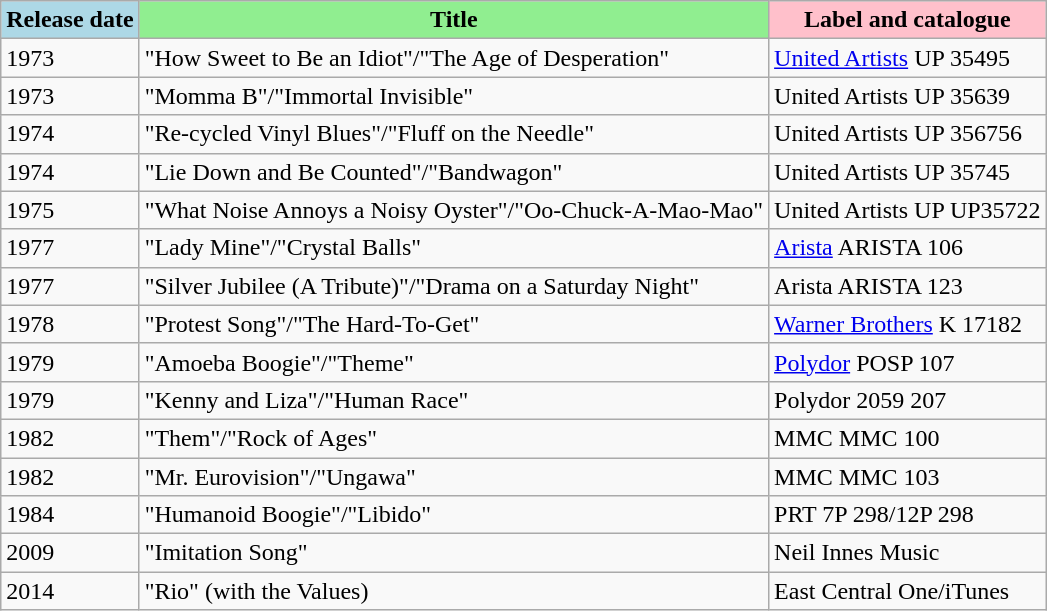<table class="wikitable">
<tr>
<th style="background:LightBlue; color:Black; font-weight:bold; text-align:center;">Release date</th>
<th style="background:LightGreen; color:Black; font-weight:bold; text-align:center;">Title</th>
<th style="background:Pink; color:Black; font-weight:bold; text-align:center;">Label and catalogue</th>
</tr>
<tr>
<td>1973</td>
<td>"How Sweet to Be an Idiot"/"The Age of Desperation"</td>
<td><a href='#'>United Artists</a> UP 35495</td>
</tr>
<tr>
<td>1973</td>
<td>"Momma B"/"Immortal Invisible"</td>
<td>United Artists UP 35639</td>
</tr>
<tr>
<td>1974</td>
<td>"Re-cycled Vinyl Blues"/"Fluff on the Needle"</td>
<td>United Artists UP 356756</td>
</tr>
<tr>
<td>1974</td>
<td>"Lie Down and Be Counted"/"Bandwagon"</td>
<td>United Artists UP 35745</td>
</tr>
<tr>
<td>1975</td>
<td>"What Noise Annoys a Noisy Oyster"/"Oo-Chuck-A-Mao-Mao"</td>
<td>United Artists UP UP35722</td>
</tr>
<tr>
<td>1977</td>
<td>"Lady Mine"/"Crystal Balls"</td>
<td><a href='#'>Arista</a> ARISTA 106</td>
</tr>
<tr>
<td>1977</td>
<td>"Silver Jubilee (A Tribute)"/"Drama on a Saturday Night"</td>
<td>Arista ARISTA 123</td>
</tr>
<tr>
<td>1978</td>
<td>"Protest Song"/"The Hard-To-Get"</td>
<td><a href='#'>Warner Brothers</a> K 17182</td>
</tr>
<tr>
<td>1979</td>
<td>"Amoeba Boogie"/"Theme"</td>
<td><a href='#'>Polydor</a> POSP 107</td>
</tr>
<tr>
<td>1979</td>
<td>"Kenny and Liza"/"Human Race"</td>
<td>Polydor 2059 207</td>
</tr>
<tr>
<td>1982</td>
<td>"Them"/"Rock of Ages"</td>
<td>MMC MMC 100</td>
</tr>
<tr>
<td>1982</td>
<td>"Mr. Eurovision"/"Ungawa"</td>
<td>MMC MMC 103</td>
</tr>
<tr>
<td>1984</td>
<td>"Humanoid Boogie"/"Libido"</td>
<td>PRT 7P 298/12P 298</td>
</tr>
<tr>
<td>2009</td>
<td>"Imitation Song"</td>
<td>Neil Innes Music</td>
</tr>
<tr>
<td>2014</td>
<td>"Rio" (with the Values)</td>
<td>East Central One/iTunes</td>
</tr>
</table>
